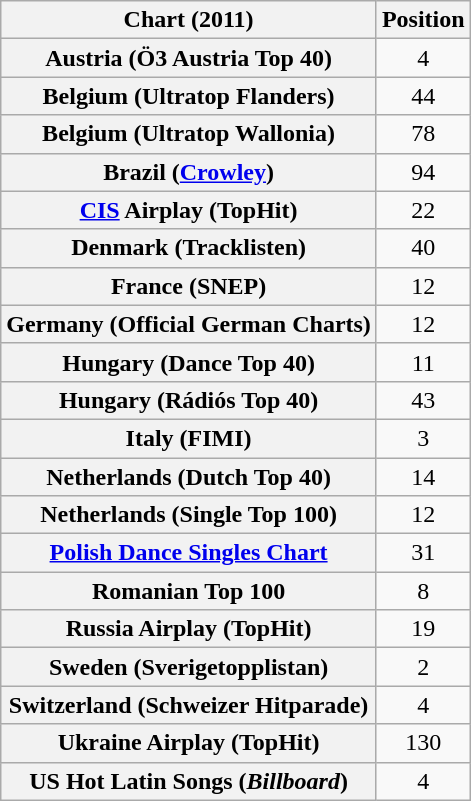<table class="wikitable sortable plainrowheaders">
<tr>
<th scope="col">Chart (2011)</th>
<th scope="col">Position</th>
</tr>
<tr>
<th scope="row">Austria (Ö3 Austria Top 40)</th>
<td style="text-align:center;">4</td>
</tr>
<tr>
<th scope="row">Belgium (Ultratop Flanders)</th>
<td style="text-align:center;">44</td>
</tr>
<tr>
<th scope="row">Belgium (Ultratop Wallonia)</th>
<td style="text-align:center;">78</td>
</tr>
<tr>
<th scope="row">Brazil (<a href='#'>Crowley</a>)</th>
<td style="text-align:center;">94</td>
</tr>
<tr>
<th scope="row"><a href='#'>CIS</a> Airplay (TopHit)</th>
<td style="text-align:center;">22</td>
</tr>
<tr>
<th scope="row">Denmark (Tracklisten)</th>
<td style="text-align:center;">40</td>
</tr>
<tr>
<th scope="row">France (SNEP)</th>
<td style="text-align:center;">12</td>
</tr>
<tr>
<th scope="row">Germany (Official German Charts)</th>
<td style="text-align:center;">12</td>
</tr>
<tr>
<th scope="row">Hungary (Dance Top 40)</th>
<td align="center">11</td>
</tr>
<tr>
<th scope="row">Hungary (Rádiós Top 40)</th>
<td align="center">43</td>
</tr>
<tr>
<th scope="row">Italy (FIMI)</th>
<td style="text-align:center;">3</td>
</tr>
<tr>
<th scope="row">Netherlands (Dutch Top 40)</th>
<td style="text-align:center;">14</td>
</tr>
<tr>
<th scope="row">Netherlands (Single Top 100)</th>
<td style="text-align:center;">12</td>
</tr>
<tr>
<th scope="row"><a href='#'>Polish Dance Singles Chart</a></th>
<td style="text-align:center;">31</td>
</tr>
<tr>
<th scope="row">Romanian Top 100</th>
<td style="text-align:center;">8</td>
</tr>
<tr>
<th scope="row">Russia Airplay (TopHit)</th>
<td style="text-align:center;">19</td>
</tr>
<tr>
<th scope="row">Sweden (Sverigetopplistan)</th>
<td style="text-align:center;">2</td>
</tr>
<tr>
<th scope="row">Switzerland (Schweizer Hitparade)</th>
<td align="center">4</td>
</tr>
<tr>
<th scope="row">Ukraine Airplay (TopHit)</th>
<td align="center">130</td>
</tr>
<tr>
<th scope="row">US Hot Latin Songs (<em>Billboard</em>)</th>
<td align="center">4</td>
</tr>
</table>
